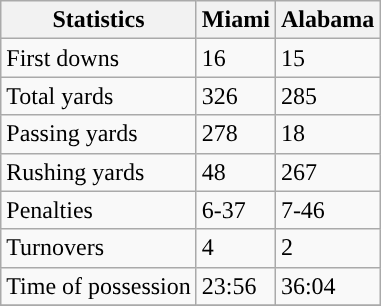<table class="wikitable" style="float: left;">
<tr>
<th>Statistics</th>
<th>Miami</th>
<th>Alabama</th>
</tr>
<tr>
<td>First downs</td>
<td>16</td>
<td>15</td>
</tr>
<tr>
<td>Total yards</td>
<td>326</td>
<td>285</td>
</tr>
<tr>
<td>Passing yards</td>
<td>278</td>
<td>18</td>
</tr>
<tr>
<td>Rushing yards</td>
<td>48</td>
<td>267</td>
</tr>
<tr>
<td>Penalties</td>
<td>6-37</td>
<td>7-46</td>
</tr>
<tr>
<td>Turnovers</td>
<td>4</td>
<td>2</td>
</tr>
<tr>
<td>Time of possession</td>
<td>23:56</td>
<td>36:04</td>
</tr>
<tr>
</tr>
</table>
